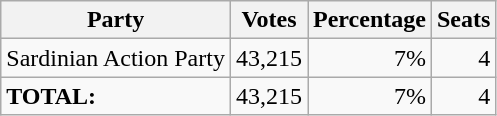<table class="wikitable mw-collapsible" style="text-align:right">
<tr>
<th>Party</th>
<th>Votes</th>
<th>Percentage</th>
<th>Seats</th>
</tr>
<tr>
<td style="text-align:left;">Sardinian Action Party</td>
<td>43,215</td>
<td>7%</td>
<td>4</td>
</tr>
<tr>
<td style="text-align:left;"><strong>TOTAL:</strong></td>
<td>43,215</td>
<td>7%</td>
<td>4</td>
</tr>
</table>
